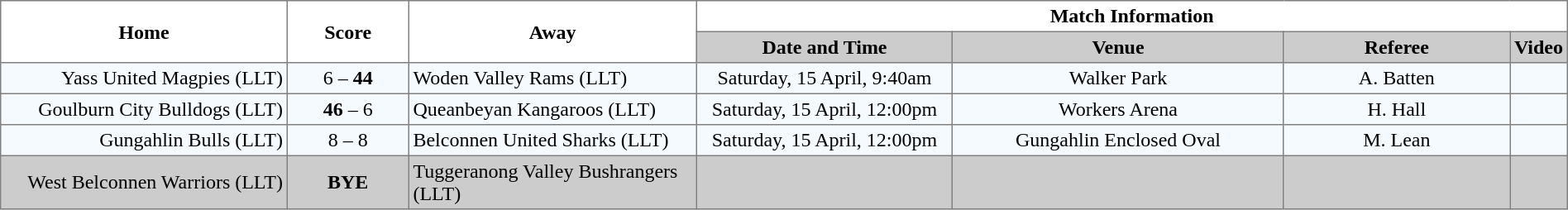<table border="1" cellpadding="3" cellspacing="0" width="100%" style="border-collapse:collapse;  text-align:center;">
<tr>
<th rowspan="2" width="19%">Home</th>
<th rowspan="2" width="8%">Score</th>
<th rowspan="2" width="19%">Away</th>
<th colspan="4">Match Information</th>
</tr>
<tr style="background:#CCCCCC">
<th width="17%">Date and Time</th>
<th width="22%">Venue</th>
<th width="50%">Referee</th>
<th>Video</th>
</tr>
<tr style="text-align:center; background:#f5faff;">
<td align="right">Yass United Magpies (LLT) </td>
<td>6 – <strong>44</strong></td>
<td align="left"> Woden Valley Rams (LLT)</td>
<td>Saturday, 15 April, 9:40am</td>
<td>Walker Park</td>
<td>A. Batten</td>
<td></td>
</tr>
<tr style="text-align:center; background:#f5faff;">
<td align="right">Goulburn City Bulldogs (LLT) </td>
<td><strong>46</strong> – 6</td>
<td align="left"> Queanbeyan Kangaroos (LLT)</td>
<td>Saturday, 15 April, 12:00pm</td>
<td>Workers Arena</td>
<td>H. Hall</td>
<td></td>
</tr>
<tr style="text-align:center; background:#f5faff;">
<td align="right">Gungahlin Bulls (LLT) </td>
<td>8 – 8</td>
<td align="left"> Belconnen United Sharks (LLT)</td>
<td>Saturday, 15 April, 12:00pm</td>
<td>Gungahlin Enclosed Oval</td>
<td>M. Lean</td>
<td></td>
</tr>
<tr style="text-align:center; background:#CCCCCC;">
<td align="right">West Belconnen Warriors (LLT) </td>
<td><strong>BYE</strong></td>
<td align="left"> Tuggeranong Valley Bushrangers (LLT)</td>
<td></td>
<td></td>
<td></td>
<td></td>
</tr>
</table>
